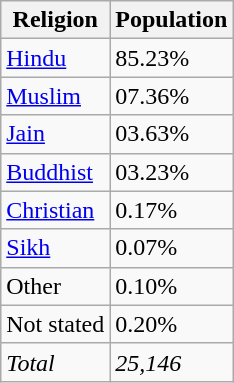<table class="wikitable">
<tr>
<th>Religion</th>
<th>Population</th>
</tr>
<tr>
<td><a href='#'>Hindu</a></td>
<td>85.23%</td>
</tr>
<tr>
<td><a href='#'>Muslim</a></td>
<td>07.36%</td>
</tr>
<tr>
<td><a href='#'>Jain</a></td>
<td>03.63%</td>
</tr>
<tr>
<td><a href='#'>Buddhist</a></td>
<td>03.23%</td>
</tr>
<tr>
<td><a href='#'>Christian</a></td>
<td>0.17%</td>
</tr>
<tr>
<td><a href='#'>Sikh</a></td>
<td>0.07%</td>
</tr>
<tr>
<td>Other</td>
<td>0.10%</td>
</tr>
<tr>
<td>Not stated</td>
<td>0.20%</td>
</tr>
<tr>
<td><em>Total</em></td>
<td><em>25,146</em></td>
</tr>
</table>
